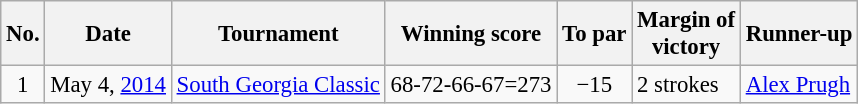<table class="wikitable" style="font-size:95%;">
<tr>
<th>No.</th>
<th>Date</th>
<th>Tournament</th>
<th>Winning score</th>
<th>To par</th>
<th>Margin of<br>victory</th>
<th>Runner-up</th>
</tr>
<tr>
<td align=center>1</td>
<td align=right>May 4, <a href='#'>2014</a></td>
<td><a href='#'>South Georgia Classic</a></td>
<td>68-72-66-67=273</td>
<td align=center>−15</td>
<td>2 strokes</td>
<td> <a href='#'>Alex Prugh</a></td>
</tr>
</table>
